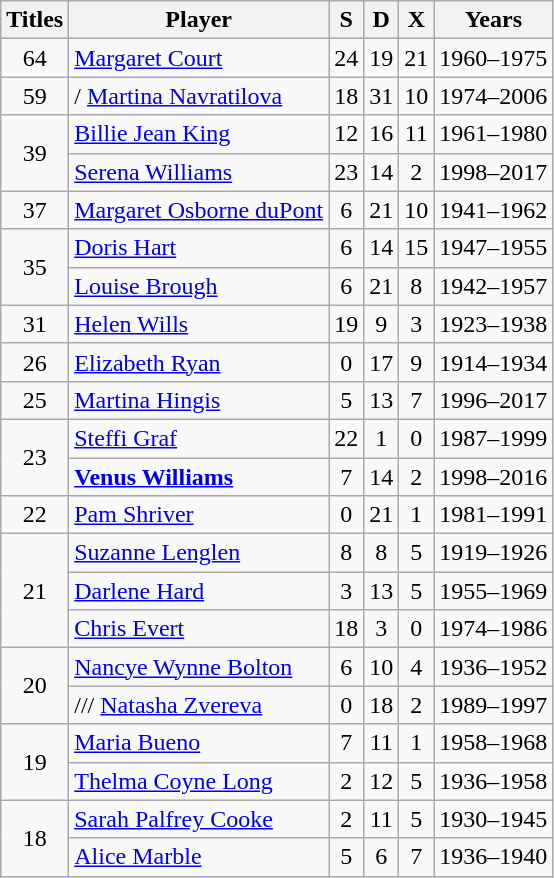<table class="wikitable sortable sort-under-center mw-datatable" style="text-align:center; display:inline-table">
<tr>
<th scope="col">Titles</th>
<th scope="col">Player</th>
<th scope="col">S</th>
<th scope="col">D</th>
<th scope="col">X</th>
<th scope="col">Years</th>
</tr>
<tr>
<td>64</td>
<td style="text-align: left;"> <a href='#'>Margaret Court</a></td>
<td>24</td>
<td>19</td>
<td>21</td>
<td>1960–1975</td>
</tr>
<tr>
<td>59</td>
<td style="text-align: left;">/ <a href='#'>Martina Navratilova</a></td>
<td>18</td>
<td>31</td>
<td>10</td>
<td>1974–2006</td>
</tr>
<tr>
<td rowspan="2" style="text-align:center;">39</td>
<td style="text-align: left;"> <a href='#'>Billie Jean King</a></td>
<td>12</td>
<td>16</td>
<td>11</td>
<td>1961–1980</td>
</tr>
<tr>
<td style="text-align: left;"> <a href='#'>Serena Williams</a></td>
<td>23</td>
<td>14</td>
<td>2</td>
<td>1998–2017</td>
</tr>
<tr>
<td>37</td>
<td style="text-align: left;"> <a href='#'>Margaret Osborne duPont</a></td>
<td>6</td>
<td>21</td>
<td>10</td>
<td>1941–1962</td>
</tr>
<tr>
<td rowspan="2" style="text-align:center;">35</td>
<td style="text-align: left;"> <a href='#'>Doris Hart</a></td>
<td>6</td>
<td>14</td>
<td>15</td>
<td>1947–1955</td>
</tr>
<tr>
<td style="text-align: left;"> <a href='#'>Louise Brough</a></td>
<td>6</td>
<td>21</td>
<td>8</td>
<td>1942–1957</td>
</tr>
<tr>
<td>31</td>
<td style="text-align: left;"> <a href='#'>Helen Wills</a></td>
<td>19</td>
<td>9</td>
<td>3</td>
<td>1923–1938</td>
</tr>
<tr>
<td>26</td>
<td style="text-align: left;"> <a href='#'>Elizabeth Ryan</a></td>
<td>0</td>
<td>17</td>
<td>9</td>
<td>1914–1934</td>
</tr>
<tr>
<td>25</td>
<td style="text-align: left;"> <a href='#'>Martina Hingis</a></td>
<td>5</td>
<td>13</td>
<td>7</td>
<td>1996–2017</td>
</tr>
<tr>
<td rowspan="2" style="text-align:center;">23</td>
<td style="text-align: left;"> <a href='#'>Steffi Graf</a></td>
<td>22</td>
<td>1</td>
<td>0</td>
<td>1987–1999</td>
</tr>
<tr>
<td style="text-align: left;"> <strong><a href='#'>Venus Williams</a></strong></td>
<td>7</td>
<td>14</td>
<td>2</td>
<td>1998–2016</td>
</tr>
<tr>
<td rowspan="1" style="text-align:center;">22</td>
<td style="text-align: left;"> <a href='#'>Pam Shriver</a></td>
<td>0</td>
<td>21</td>
<td>1</td>
<td>1981–1991</td>
</tr>
<tr>
<td rowspan="3" style="text-align:center;">21</td>
<td style="text-align: left;"> <a href='#'>Suzanne Lenglen</a></td>
<td>8</td>
<td>8</td>
<td>5</td>
<td>1919–1926</td>
</tr>
<tr>
<td style="text-align: left;"> <a href='#'>Darlene Hard</a></td>
<td>3</td>
<td>13</td>
<td>5</td>
<td>1955–1969</td>
</tr>
<tr>
<td style="text-align: left;"> <a href='#'>Chris Evert</a></td>
<td>18</td>
<td>3</td>
<td>0</td>
<td>1974–1986</td>
</tr>
<tr>
<td rowspan="2" style="text-align:center;">20</td>
<td style="text-align: left;"> <a href='#'>Nancye Wynne Bolton</a></td>
<td>6</td>
<td>10</td>
<td>4</td>
<td>1936–1952</td>
</tr>
<tr>
<td style="text-align: left;">/// <a href='#'>Natasha Zvereva</a></td>
<td>0</td>
<td>18</td>
<td>2</td>
<td>1989–1997</td>
</tr>
<tr>
<td rowspan="2" style="text-align:center;">19</td>
<td style="text-align: left;"> <a href='#'>Maria Bueno</a></td>
<td>7</td>
<td>11</td>
<td>1</td>
<td>1958–1968</td>
</tr>
<tr>
<td style="text-align: left;"> <a href='#'>Thelma Coyne Long</a></td>
<td>2</td>
<td>12</td>
<td>5</td>
<td>1936–1958</td>
</tr>
<tr>
<td rowspan="2" style="text-align:center;">18</td>
<td style="text-align: left;"> <a href='#'>Sarah Palfrey Cooke</a></td>
<td>2</td>
<td>11</td>
<td>5</td>
<td>1930–1945</td>
</tr>
<tr>
<td style="text-align: left;"> <a href='#'>Alice Marble</a></td>
<td>5</td>
<td>6</td>
<td>7</td>
<td>1936–1940</td>
</tr>
</table>
